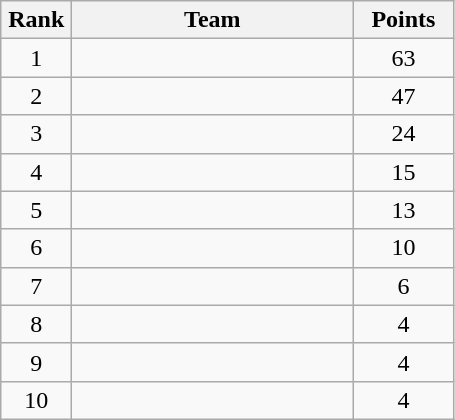<table class="wikitable" style="text-align:center;">
<tr>
<th width=40>Rank</th>
<th width=180>Team</th>
<th width=60>Points</th>
</tr>
<tr>
<td>1</td>
<td align=left></td>
<td>63</td>
</tr>
<tr>
<td>2</td>
<td align=left></td>
<td>47</td>
</tr>
<tr>
<td>3</td>
<td align=left></td>
<td>24</td>
</tr>
<tr>
<td>4</td>
<td align=left></td>
<td>15</td>
</tr>
<tr>
<td>5</td>
<td align=left></td>
<td>13</td>
</tr>
<tr>
<td>6</td>
<td align=left></td>
<td>10</td>
</tr>
<tr>
<td>7</td>
<td align=left></td>
<td>6</td>
</tr>
<tr>
<td>8</td>
<td align=left></td>
<td>4</td>
</tr>
<tr>
<td>9</td>
<td align=left></td>
<td>4</td>
</tr>
<tr>
<td>10</td>
<td align=left></td>
<td>4</td>
</tr>
</table>
